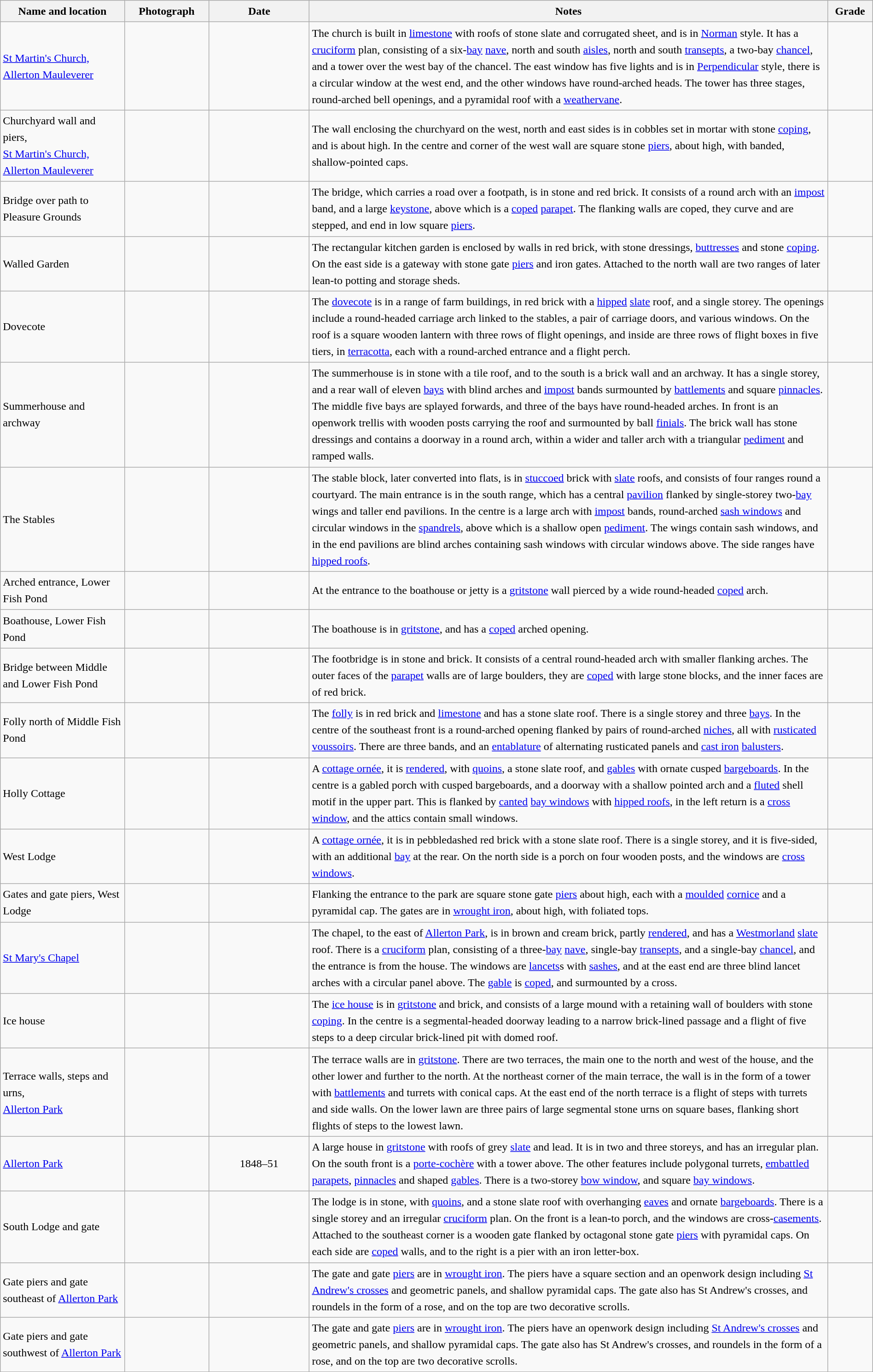<table class="wikitable sortable plainrowheaders" style="width:100%; border:0px; text-align:left; line-height:150%">
<tr>
<th scope="col"  style="width:150px">Name and location</th>
<th scope="col"  style="width:100px" class="unsortable">Photograph</th>
<th scope="col"  style="width:120px">Date</th>
<th scope="col"  style="width:650px" class="unsortable">Notes</th>
<th scope="col"  style="width:50px">Grade</th>
</tr>
<tr>
<td><a href='#'>St Martin's Church,<br>Allerton Mauleverer</a><br><small></small></td>
<td></td>
<td align="center"></td>
<td>The church is built in <a href='#'>limestone</a> with roofs of stone slate and corrugated sheet, and is in <a href='#'>Norman</a> style.  It has a <a href='#'>cruciform</a> plan, consisting of a six-<a href='#'>bay</a> <a href='#'>nave</a>, north and south <a href='#'>aisles</a>, north and south <a href='#'>transepts</a>, a two-bay <a href='#'>chancel</a>, and a tower over the west bay of the chancel.  The east window has five lights and is in <a href='#'>Perpendicular</a> style, there is a circular window at the west end, and the other windows have round-arched heads. The tower has three stages, round-arched bell openings, and a pyramidal roof with a <a href='#'>weathervane</a>.</td>
<td align="center" ></td>
</tr>
<tr>
<td>Churchyard wall and piers,<br><a href='#'>St Martin's Church,<br>Allerton Mauleverer</a><br><small></small></td>
<td></td>
<td align="center"></td>
<td>The wall enclosing the churchyard on the west, north and east sides is in cobbles set in mortar with stone <a href='#'>coping</a>, and is about  high.  In the centre and corner of the west wall are square stone <a href='#'>piers</a>, about  high, with banded, shallow-pointed caps.</td>
<td align="center" ></td>
</tr>
<tr>
<td>Bridge over path to Pleasure Grounds<br><small></small></td>
<td></td>
<td align="center"></td>
<td>The bridge, which carries a road over a footpath, is in stone and red brick.  It consists of a round arch with an <a href='#'>impost</a> band, and a large <a href='#'>keystone</a>, above which is a <a href='#'>coped</a> <a href='#'>parapet</a>.  The flanking walls are coped, they curve and are stepped, and end in low square <a href='#'>piers</a>.</td>
<td align="center" ></td>
</tr>
<tr>
<td>Walled Garden<br><small></small></td>
<td></td>
<td align="center"></td>
<td>The rectangular kitchen garden is enclosed by walls in red brick, with stone dressings, <a href='#'>buttresses</a> and stone <a href='#'>coping</a>.  On the east side is a gateway with stone gate <a href='#'>piers</a> and iron gates.  Attached to the north wall are two ranges of later lean-to potting and storage sheds.</td>
<td align="center" ></td>
</tr>
<tr>
<td>Dovecote<br><small></small></td>
<td></td>
<td align="center"></td>
<td>The <a href='#'>dovecote</a> is in a range of farm buildings, in red brick with a <a href='#'>hipped</a> <a href='#'>slate</a> roof, and a single storey.  The openings include a round-headed carriage arch linked to the stables, a pair of carriage doors, and various windows.  On the roof is a square wooden lantern with three rows of flight openings, and inside are three rows of flight boxes in five tiers, in <a href='#'>terracotta</a>, each with a round-arched entrance and a flight perch.</td>
<td align="center" ></td>
</tr>
<tr>
<td>Summerhouse and archway<br><small></small></td>
<td></td>
<td align="center"></td>
<td>The summerhouse is in stone with a tile roof, and to the south is a brick wall and an archway.  It has a single storey, and a rear wall of eleven <a href='#'>bays</a> with blind arches and <a href='#'>impost</a> bands surmounted by <a href='#'>battlements</a> and square <a href='#'>pinnacles</a>.  The middle five bays are splayed forwards, and three of the bays have round-headed arches.  In front is an openwork trellis with wooden posts carrying the roof and surmounted by ball <a href='#'>finials</a>.  The brick wall has stone dressings and contains a doorway in a round arch, within a wider and taller arch with a triangular <a href='#'>pediment</a> and ramped walls.</td>
<td align="center" ></td>
</tr>
<tr>
<td>The Stables<br><small></small></td>
<td></td>
<td align="center"></td>
<td>The stable block, later converted into flats, is in <a href='#'>stuccoed</a> brick with <a href='#'>slate</a> roofs, and consists of four ranges round a courtyard. The main entrance is in the south range, which has a central <a href='#'>pavilion</a> flanked by single-storey two-<a href='#'>bay</a> wings and taller end pavilions.  In the centre is a large arch with <a href='#'>impost</a> bands, round-arched <a href='#'>sash windows</a> and circular windows in the <a href='#'>spandrels</a>, above which is a shallow open <a href='#'>pediment</a>.  The wings contain sash windows, and in the end pavilions are blind arches containing sash windows with circular windows above.  The side ranges have <a href='#'>hipped roofs</a>.</td>
<td align="center" ></td>
</tr>
<tr>
<td>Arched entrance, Lower Fish Pond<br><small></small></td>
<td></td>
<td align="center"></td>
<td>At the entrance to the boathouse or jetty is a <a href='#'>gritstone</a> wall pierced by a wide round-headed <a href='#'>coped</a> arch.</td>
<td align="center" ></td>
</tr>
<tr>
<td>Boathouse, Lower Fish Pond<br><small></small></td>
<td></td>
<td align="center"></td>
<td>The boathouse is in <a href='#'>gritstone</a>, and has a <a href='#'>coped</a> arched opening.</td>
<td align="center" ></td>
</tr>
<tr>
<td>Bridge between Middle and Lower Fish Pond<br><small></small></td>
<td></td>
<td align="center"></td>
<td>The footbridge is in stone and brick.  It consists of a central round-headed arch with smaller flanking arches.  The outer faces of the <a href='#'>parapet</a> walls are of large boulders, they are <a href='#'>coped</a> with large stone blocks, and the inner faces are of red brick.</td>
<td align="center" ></td>
</tr>
<tr>
<td>Folly north of Middle Fish Pond<br><small></small></td>
<td></td>
<td align="center"></td>
<td>The <a href='#'>folly</a> is in red brick and <a href='#'>limestone</a> and has a stone slate roof.  There is a single storey and three <a href='#'>bays</a>.  In the centre of the southeast front is a round-arched opening flanked by pairs of round-arched <a href='#'>niches</a>, all with <a href='#'>rusticated</a> <a href='#'>voussoirs</a>.  There are three bands, and an <a href='#'>entablature</a> of alternating rusticated panels and <a href='#'>cast iron</a> <a href='#'>balusters</a>.</td>
<td align="center" ></td>
</tr>
<tr>
<td>Holly Cottage<br><small></small></td>
<td></td>
<td align="center"></td>
<td>A <a href='#'>cottage ornée</a>, it is <a href='#'>rendered</a>, with <a href='#'>quoins</a>, a stone slate roof, and <a href='#'>gables</a> with ornate cusped <a href='#'>bargeboards</a>.  In the centre is a gabled porch with cusped bargeboards, and a doorway with a shallow pointed arch and  a <a href='#'>fluted</a> shell motif in the upper part.  This is flanked by <a href='#'>canted</a> <a href='#'>bay windows</a> with <a href='#'>hipped roofs</a>, in the left return is a <a href='#'>cross window</a>, and the attics contain small windows.</td>
<td align="center" ></td>
</tr>
<tr>
<td>West Lodge<br><small></small></td>
<td></td>
<td align="center"></td>
<td>A <a href='#'>cottage ornée</a>, it is in pebbledashed red brick with a stone slate roof.  There is a single storey, and it is five-sided, with an additional <a href='#'>bay</a> at the rear.  On the north side is a porch on four wooden posts, and the windows are <a href='#'>cross windows</a>.</td>
<td align="center" ></td>
</tr>
<tr>
<td>Gates and gate piers, West Lodge<br><small></small></td>
<td></td>
<td align="center"></td>
<td>Flanking the entrance to the park are square stone gate <a href='#'>piers</a> about  high, each with a <a href='#'>moulded</a> <a href='#'>cornice</a> and a pyramidal cap.  The gates are in <a href='#'>wrought iron</a>, about  high, with foliated tops.</td>
<td align="center" ></td>
</tr>
<tr>
<td><a href='#'>St Mary's Chapel</a><br><small></small></td>
<td></td>
<td align="center"></td>
<td>The chapel, to the east of <a href='#'>Allerton Park</a>, is in brown and cream brick, partly <a href='#'>rendered</a>, and has a <a href='#'>Westmorland</a> <a href='#'>slate</a> roof.  There is a <a href='#'>cruciform</a> plan, consisting of a three-<a href='#'>bay</a> <a href='#'>nave</a>, single-bay <a href='#'>transepts</a>, and a single-bay <a href='#'>chancel</a>, and the entrance is from the house.  The windows are <a href='#'>lancets</a>s with <a href='#'>sashes</a>, and at the east end are three blind lancet arches with a circular panel above.  The <a href='#'>gable</a> is <a href='#'>coped</a>, and surmounted by a cross.</td>
<td align="center" ></td>
</tr>
<tr>
<td>Ice house<br><small></small></td>
<td></td>
<td align="center"></td>
<td>The <a href='#'>ice house</a> is in <a href='#'>gritstone</a> and brick, and consists of a large mound with a retaining wall of boulders with stone <a href='#'>coping</a>.  In the centre is a segmental-headed doorway leading to a narrow brick-lined passage and a flight of five steps to a deep circular brick-lined pit with domed roof.</td>
<td align="center" ></td>
</tr>
<tr>
<td>Terrace walls, steps and urns,<br><a href='#'>Allerton Park</a><br><small></small></td>
<td></td>
<td align="center"></td>
<td>The terrace walls are in <a href='#'>gritstone</a>.  There are two terraces, the main one to the north and west of the house, and the other lower and further to the north.  At the northeast corner of the main terrace, the wall is in the form of a tower with <a href='#'>battlements</a> and turrets with conical caps.  At the east end of the north terrace is a flight of steps with turrets and side walls.  On the lower lawn are three pairs of large segmental stone urns on square bases, flanking short flights of steps to the lowest lawn.</td>
<td align="center" ></td>
</tr>
<tr>
<td><a href='#'>Allerton Park</a><br><small></small></td>
<td></td>
<td align="center">1848–51</td>
<td>A large house in <a href='#'>gritstone</a> with roofs of grey <a href='#'>slate</a> and lead.  It is in two and three storeys, and has an irregular plan.  On the south front is a <a href='#'>porte-cochère</a> with a tower above.  The other features include polygonal turrets, <a href='#'>embattled</a> <a href='#'>parapets</a>, <a href='#'>pinnacles</a> and shaped <a href='#'>gables</a>. There is a two-storey <a href='#'>bow window</a>, and square <a href='#'>bay windows</a>.</td>
<td align="center" ></td>
</tr>
<tr>
<td>South Lodge and gate<br><small></small></td>
<td></td>
<td align="center"></td>
<td>The lodge is in stone, with <a href='#'>quoins</a>, and a stone slate roof with overhanging <a href='#'>eaves</a> and ornate <a href='#'>bargeboards</a>.  There is a single storey and an irregular <a href='#'>cruciform</a> plan.  On the front is a lean-to porch, and the windows are cross-<a href='#'>casements</a>.  Attached to the southeast corner is a wooden gate flanked by octagonal stone gate <a href='#'>piers</a> with pyramidal caps.  On each side are <a href='#'>coped</a> walls, and to the right is a pier with an iron letter-box.</td>
<td align="center" ></td>
</tr>
<tr>
<td>Gate piers and gate southeast of <a href='#'>Allerton Park</a><br><small></small></td>
<td></td>
<td align="center"></td>
<td>The gate and gate <a href='#'>piers</a> are in <a href='#'>wrought iron</a>.  The piers have a square section and an openwork design including <a href='#'>St Andrew's crosses</a> and geometric panels, and shallow pyramidal caps.  The gate also has St Andrew's crosses, and roundels in the form of a rose, and on the top are two decorative scrolls.</td>
<td align="center" ></td>
</tr>
<tr>
<td>Gate piers and gate southwest of <a href='#'>Allerton Park</a><br><small></small></td>
<td></td>
<td align="center"></td>
<td>The gate and gate <a href='#'>piers</a> are in <a href='#'>wrought iron</a>.  The piers have an openwork design including <a href='#'>St Andrew's crosses</a> and geometric panels, and shallow pyramidal caps.  The gate also has St Andrew's crosses, and roundels in the form of a rose, and on the top are two decorative scrolls.</td>
<td align="center" ></td>
</tr>
<tr>
</tr>
</table>
